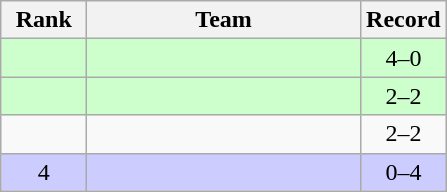<table class="wikitable" style="text-align: center">
<tr>
<th width=50>Rank</th>
<th width=175>Team</th>
<th width=50>Record</th>
</tr>
<tr bgcolor=ccffcc>
<td></td>
<td align=left></td>
<td>4–0</td>
</tr>
<tr bgcolor=ccffcc>
<td></td>
<td align=left></td>
<td>2–2</td>
</tr>
<tr bgcolor=>
<td></td>
<td align=left></td>
<td>2–2</td>
</tr>
<tr bgcolor=ccccff>
<td>4</td>
<td align=left></td>
<td>0–4</td>
</tr>
</table>
